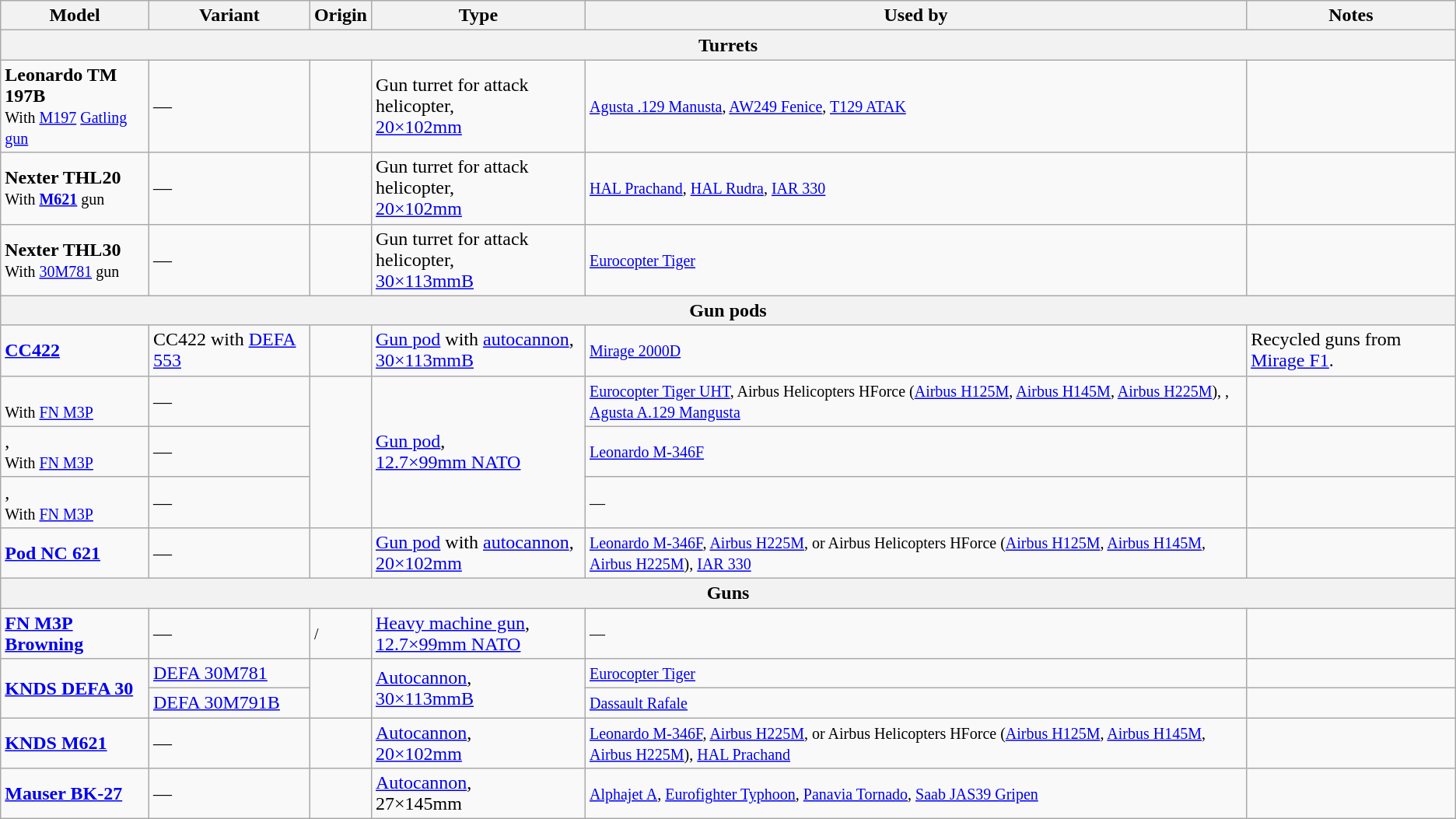<table class="wikitable sortable">
<tr>
<th>Model</th>
<th>Variant</th>
<th>Origin</th>
<th>Type</th>
<th>Used by</th>
<th>Notes</th>
</tr>
<tr>
<th colspan="6">Turrets</th>
</tr>
<tr>
<td><strong>Leonardo TM 197B</strong><br><small>With <a href='#'>M197</a> <a href='#'>Gatling gun</a></small></td>
<td>—</td>
<td><small></small></td>
<td>Gun turret for attack helicopter,<br><a href='#'>20×102mm</a></td>
<td><small><a href='#'>Agusta .129 Manusta</a>, <a href='#'>AW249 Fenice</a>, <a href='#'>T129 ATAK</a></small></td>
<td></td>
</tr>
<tr>
<td><strong>Nexter THL20</strong><br><small>With <a href='#'><strong>M621</strong></a> gun</small></td>
<td>—</td>
<td><small></small></td>
<td>Gun turret for attack helicopter,<br><a href='#'>20×102mm</a></td>
<td><small><a href='#'>HAL Prachand</a>, <a href='#'>HAL Rudra</a>, <a href='#'>IAR 330</a></small></td>
<td></td>
</tr>
<tr>
<td><strong>Nexter THL30</strong><br><small>With <a href='#'>30M781</a> gun</small></td>
<td>—</td>
<td><small></small></td>
<td>Gun turret for attack helicopter,<br><a href='#'>30×113mmB</a></td>
<td><a href='#'><small>Eurocopter Tiger</small></a></td>
<td></td>
</tr>
<tr>
<th colspan="6">Gun pods</th>
</tr>
<tr>
<td><strong><a href='#'>CC422</a></strong></td>
<td>CC422 with <a href='#'>DEFA 553</a></td>
<td><small></small></td>
<td><a href='#'>Gun pod</a> with <a href='#'>autocannon</a>,<br><a href='#'>30×113mmB</a></td>
<td><a href='#'><small>Mirage 2000D</small></a></td>
<td>Recycled guns from <a href='#'>Mirage F1</a>.</td>
</tr>
<tr>
<td><strong></strong><br><small>With <a href='#'>FN M3P</a></small></td>
<td>—</td>
<td rowspan="3"><small></small></td>
<td rowspan="3"><a href='#'>Gun pod</a>,<br><a href='#'>12.7×99mm NATO</a></td>
<td><small><a href='#'>Eurocopter Tiger UHT</a>, Airbus Helicopters HForce (<a href='#'>Airbus H125M</a>, <a href='#'>Airbus H145M</a>, <a href='#'>Airbus H225M</a>), , <a href='#'>Agusta A.129 Mangusta</a></small></td>
<td></td>
</tr>
<tr>
<td><strong></strong>,<br><small>With <a href='#'>FN M3P</a></small></td>
<td>—</td>
<td><a href='#'><small>Leonardo M-346F</small></a></td>
<td></td>
</tr>
<tr>
<td><strong></strong>,<br><small>With <a href='#'>FN M3P</a></small></td>
<td>—</td>
<td><small>—</small></td>
<td></td>
</tr>
<tr>
<td><a href='#'><strong>Pod NC 621</strong></a></td>
<td>—</td>
<td><small></small></td>
<td><a href='#'>Gun pod</a> with <a href='#'>autocannon</a>,<br><a href='#'>20×102mm</a></td>
<td><a href='#'><small>Leonardo M-346F</small></a><small>, <a href='#'>Airbus H225M</a>, or Airbus Helicopters HForce (<a href='#'>Airbus H125M</a>, <a href='#'>Airbus H145M</a>, <a href='#'>Airbus H225M</a>), <a href='#'>IAR 330</a></small></td>
<td></td>
</tr>
<tr>
<th colspan="6">Guns</th>
</tr>
<tr>
<td><a href='#'><strong>FN M3P Browning</strong></a></td>
<td>—</td>
<td><small> /</small> <small></small></td>
<td><a href='#'>Heavy machine gun</a>,<br><a href='#'>12.7×99mm NATO</a></td>
<td><small>—</small></td>
<td></td>
</tr>
<tr>
<td rowspan="2"><strong><a href='#'>KNDS DEFA 30</a></strong></td>
<td><a href='#'>DEFA 30M781</a></td>
<td rowspan="2"><small></small></td>
<td rowspan="2"><a href='#'>Autocannon</a>,<br><a href='#'>30×113mmB</a></td>
<td><a href='#'><small>Eurocopter Tiger</small></a></td>
<td></td>
</tr>
<tr>
<td><a href='#'>DEFA 30M791B</a></td>
<td><a href='#'><small>Dassault Rafale</small></a></td>
<td></td>
</tr>
<tr>
<td><a href='#'><strong>KNDS M621</strong></a></td>
<td>—</td>
<td><small></small></td>
<td><a href='#'>Autocannon</a>,<br><a href='#'>20×102mm</a></td>
<td><a href='#'><small>Leonardo M-346F</small></a><small>, <a href='#'>Airbus H225M</a>, or Airbus Helicopters HForce (<a href='#'>Airbus H125M</a>, <a href='#'>Airbus H145M</a>, <a href='#'>Airbus H225M</a>), <a href='#'>HAL Prachand</a></small></td>
<td></td>
</tr>
<tr>
<td><strong><a href='#'>Mauser BK-27</a></strong></td>
<td>—</td>
<td><small></small></td>
<td><a href='#'>Autocannon</a>,<br>27×145mm</td>
<td><small><a href='#'>Alphajet A</a>, <a href='#'>Eurofighter Typhoon</a>, <a href='#'>Panavia Tornado</a>, <a href='#'>Saab JAS39 Gripen</a></small></td>
<td></td>
</tr>
</table>
